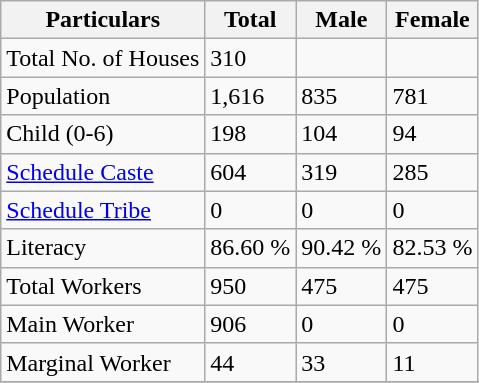<table class="wikitable sortable">
<tr>
<th>Particulars</th>
<th>Total</th>
<th>Male</th>
<th>Female</th>
</tr>
<tr>
<td>Total No. of Houses</td>
<td>310</td>
<td></td>
<td></td>
</tr>
<tr>
<td>Population</td>
<td>1,616</td>
<td>835</td>
<td>781</td>
</tr>
<tr>
<td>Child (0-6)</td>
<td>198</td>
<td>104</td>
<td>94</td>
</tr>
<tr>
<td><a href='#'>Schedule Caste</a></td>
<td>604</td>
<td>319</td>
<td>285</td>
</tr>
<tr>
<td><a href='#'>Schedule Tribe</a></td>
<td>0</td>
<td>0</td>
<td>0</td>
</tr>
<tr>
<td>Literacy</td>
<td>86.60     %</td>
<td>90.42     %</td>
<td>82.53     %</td>
</tr>
<tr>
<td>Total Workers</td>
<td>950</td>
<td>475</td>
<td>475</td>
</tr>
<tr>
<td>Main Worker</td>
<td>906</td>
<td>0</td>
<td>0</td>
</tr>
<tr>
<td>Marginal Worker</td>
<td>44</td>
<td>33</td>
<td>11</td>
</tr>
<tr>
</tr>
</table>
